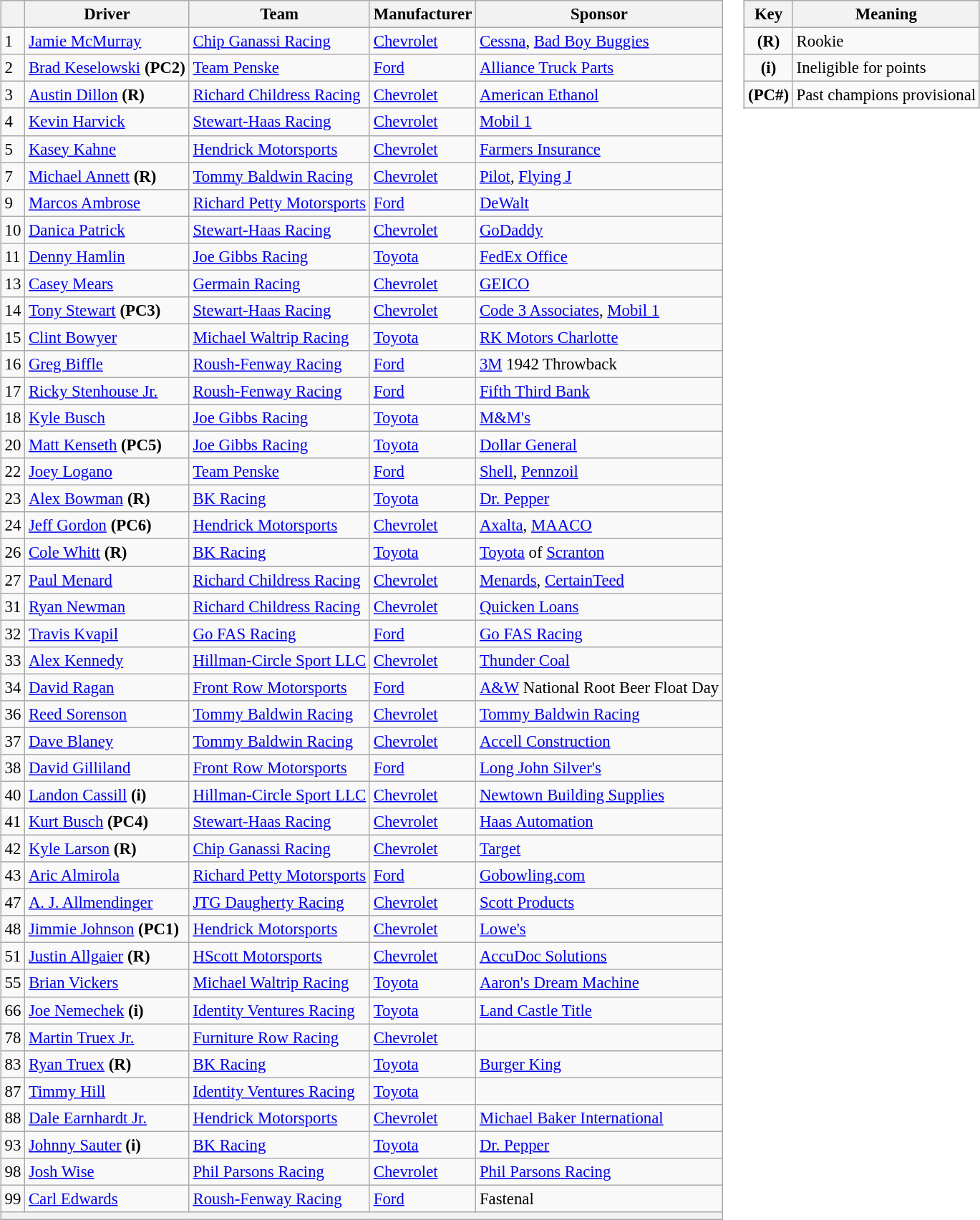<table>
<tr>
<td><br><table class="wikitable" style="font-size:95%">
<tr>
<th></th>
<th>Driver</th>
<th>Team</th>
<th>Manufacturer</th>
<th>Sponsor</th>
</tr>
<tr>
<td>1</td>
<td><a href='#'>Jamie McMurray</a></td>
<td><a href='#'>Chip Ganassi Racing</a></td>
<td><a href='#'>Chevrolet</a></td>
<td><a href='#'>Cessna</a>, <a href='#'>Bad Boy Buggies</a></td>
</tr>
<tr>
<td>2</td>
<td><a href='#'>Brad Keselowski</a> <strong>(PC2)</strong></td>
<td><a href='#'>Team Penske</a></td>
<td><a href='#'>Ford</a></td>
<td><a href='#'>Alliance Truck Parts</a></td>
</tr>
<tr>
<td>3</td>
<td><a href='#'>Austin Dillon</a> <strong>(R)</strong></td>
<td><a href='#'>Richard Childress Racing</a></td>
<td><a href='#'>Chevrolet</a></td>
<td><a href='#'>American Ethanol</a></td>
</tr>
<tr>
<td>4</td>
<td><a href='#'>Kevin Harvick</a></td>
<td><a href='#'>Stewart-Haas Racing</a></td>
<td><a href='#'>Chevrolet</a></td>
<td><a href='#'>Mobil 1</a></td>
</tr>
<tr>
<td>5</td>
<td><a href='#'>Kasey Kahne</a></td>
<td><a href='#'>Hendrick Motorsports</a></td>
<td><a href='#'>Chevrolet</a></td>
<td><a href='#'>Farmers Insurance</a></td>
</tr>
<tr>
<td>7</td>
<td><a href='#'>Michael Annett</a> <strong>(R)</strong></td>
<td><a href='#'>Tommy Baldwin Racing</a></td>
<td><a href='#'>Chevrolet</a></td>
<td><a href='#'>Pilot</a>, <a href='#'>Flying J</a></td>
</tr>
<tr>
<td>9</td>
<td><a href='#'>Marcos Ambrose</a></td>
<td><a href='#'>Richard Petty Motorsports</a></td>
<td><a href='#'>Ford</a></td>
<td><a href='#'>DeWalt</a></td>
</tr>
<tr>
<td>10</td>
<td><a href='#'>Danica Patrick</a></td>
<td><a href='#'>Stewart-Haas Racing</a></td>
<td><a href='#'>Chevrolet</a></td>
<td><a href='#'>GoDaddy</a></td>
</tr>
<tr>
<td>11</td>
<td><a href='#'>Denny Hamlin</a></td>
<td><a href='#'>Joe Gibbs Racing</a></td>
<td><a href='#'>Toyota</a></td>
<td><a href='#'>FedEx Office</a></td>
</tr>
<tr>
<td>13</td>
<td><a href='#'>Casey Mears</a></td>
<td><a href='#'>Germain Racing</a></td>
<td><a href='#'>Chevrolet</a></td>
<td><a href='#'>GEICO</a></td>
</tr>
<tr>
<td>14</td>
<td><a href='#'>Tony Stewart</a> <strong>(PC3)</strong></td>
<td><a href='#'>Stewart-Haas Racing</a></td>
<td><a href='#'>Chevrolet</a></td>
<td><a href='#'>Code 3 Associates</a>, <a href='#'>Mobil 1</a></td>
</tr>
<tr>
<td>15</td>
<td><a href='#'>Clint Bowyer</a></td>
<td><a href='#'>Michael Waltrip Racing</a></td>
<td><a href='#'>Toyota</a></td>
<td><a href='#'>RK Motors Charlotte</a></td>
</tr>
<tr>
<td>16</td>
<td><a href='#'>Greg Biffle</a></td>
<td><a href='#'>Roush-Fenway Racing</a></td>
<td><a href='#'>Ford</a></td>
<td><a href='#'>3M</a> 1942 Throwback</td>
</tr>
<tr>
<td>17</td>
<td><a href='#'>Ricky Stenhouse Jr.</a></td>
<td><a href='#'>Roush-Fenway Racing</a></td>
<td><a href='#'>Ford</a></td>
<td><a href='#'>Fifth Third Bank</a></td>
</tr>
<tr>
<td>18</td>
<td><a href='#'>Kyle Busch</a></td>
<td><a href='#'>Joe Gibbs Racing</a></td>
<td><a href='#'>Toyota</a></td>
<td><a href='#'>M&M's</a></td>
</tr>
<tr>
<td>20</td>
<td><a href='#'>Matt Kenseth</a> <strong>(PC5)</strong></td>
<td><a href='#'>Joe Gibbs Racing</a></td>
<td><a href='#'>Toyota</a></td>
<td><a href='#'>Dollar General</a></td>
</tr>
<tr>
<td>22</td>
<td><a href='#'>Joey Logano</a></td>
<td><a href='#'>Team Penske</a></td>
<td><a href='#'>Ford</a></td>
<td><a href='#'>Shell</a>, <a href='#'>Pennzoil</a></td>
</tr>
<tr>
<td>23</td>
<td><a href='#'>Alex Bowman</a> <strong>(R)</strong></td>
<td><a href='#'>BK Racing</a></td>
<td><a href='#'>Toyota</a></td>
<td><a href='#'>Dr. Pepper</a></td>
</tr>
<tr>
<td>24</td>
<td><a href='#'>Jeff Gordon</a> <strong>(PC6)</strong></td>
<td><a href='#'>Hendrick Motorsports</a></td>
<td><a href='#'>Chevrolet</a></td>
<td><a href='#'>Axalta</a>, <a href='#'>MAACO</a></td>
</tr>
<tr>
<td>26</td>
<td><a href='#'>Cole Whitt</a> <strong>(R)</strong></td>
<td><a href='#'>BK Racing</a></td>
<td><a href='#'>Toyota</a></td>
<td><a href='#'>Toyota</a> of <a href='#'>Scranton</a></td>
</tr>
<tr>
<td>27</td>
<td><a href='#'>Paul Menard</a></td>
<td><a href='#'>Richard Childress Racing</a></td>
<td><a href='#'>Chevrolet</a></td>
<td><a href='#'>Menards</a>, <a href='#'>CertainTeed</a></td>
</tr>
<tr>
<td>31</td>
<td><a href='#'>Ryan Newman</a></td>
<td><a href='#'>Richard Childress Racing</a></td>
<td><a href='#'>Chevrolet</a></td>
<td><a href='#'>Quicken Loans</a></td>
</tr>
<tr>
<td>32</td>
<td><a href='#'>Travis Kvapil</a></td>
<td><a href='#'>Go FAS Racing</a></td>
<td><a href='#'>Ford</a></td>
<td><a href='#'>Go FAS Racing</a></td>
</tr>
<tr>
<td>33</td>
<td><a href='#'>Alex Kennedy</a></td>
<td><a href='#'>Hillman-Circle Sport LLC</a></td>
<td><a href='#'>Chevrolet</a></td>
<td><a href='#'>Thunder Coal</a></td>
</tr>
<tr>
<td>34</td>
<td><a href='#'>David Ragan</a></td>
<td><a href='#'>Front Row Motorsports</a></td>
<td><a href='#'>Ford</a></td>
<td><a href='#'>A&W</a> National Root Beer Float Day</td>
</tr>
<tr>
<td>36</td>
<td><a href='#'>Reed Sorenson</a></td>
<td><a href='#'>Tommy Baldwin Racing</a></td>
<td><a href='#'>Chevrolet</a></td>
<td><a href='#'>Tommy Baldwin Racing</a></td>
</tr>
<tr>
<td>37</td>
<td><a href='#'>Dave Blaney</a></td>
<td><a href='#'>Tommy Baldwin Racing</a></td>
<td><a href='#'>Chevrolet</a></td>
<td><a href='#'>Accell Construction</a></td>
</tr>
<tr>
<td>38</td>
<td><a href='#'>David Gilliland</a></td>
<td><a href='#'>Front Row Motorsports</a></td>
<td><a href='#'>Ford</a></td>
<td><a href='#'>Long John Silver's</a></td>
</tr>
<tr>
<td>40</td>
<td><a href='#'>Landon Cassill</a> <strong>(i)</strong></td>
<td><a href='#'>Hillman-Circle Sport LLC</a></td>
<td><a href='#'>Chevrolet</a></td>
<td><a href='#'>Newtown Building Supplies</a></td>
</tr>
<tr>
<td>41</td>
<td><a href='#'>Kurt Busch</a> <strong>(PC4)</strong></td>
<td><a href='#'>Stewart-Haas Racing</a></td>
<td><a href='#'>Chevrolet</a></td>
<td><a href='#'>Haas Automation</a></td>
</tr>
<tr>
<td>42</td>
<td><a href='#'>Kyle Larson</a> <strong>(R)</strong></td>
<td><a href='#'>Chip Ganassi Racing</a></td>
<td><a href='#'>Chevrolet</a></td>
<td><a href='#'>Target</a></td>
</tr>
<tr>
<td>43</td>
<td><a href='#'>Aric Almirola</a></td>
<td><a href='#'>Richard Petty Motorsports</a></td>
<td><a href='#'>Ford</a></td>
<td><a href='#'>Gobowling.com</a></td>
</tr>
<tr>
<td>47</td>
<td><a href='#'>A. J. Allmendinger</a></td>
<td><a href='#'>JTG Daugherty Racing</a></td>
<td><a href='#'>Chevrolet</a></td>
<td><a href='#'>Scott Products</a></td>
</tr>
<tr>
<td>48</td>
<td><a href='#'>Jimmie Johnson</a> <strong>(PC1)</strong></td>
<td><a href='#'>Hendrick Motorsports</a></td>
<td><a href='#'>Chevrolet</a></td>
<td><a href='#'>Lowe's</a></td>
</tr>
<tr>
<td>51</td>
<td><a href='#'>Justin Allgaier</a> <strong>(R)</strong></td>
<td><a href='#'>HScott Motorsports</a></td>
<td><a href='#'>Chevrolet</a></td>
<td><a href='#'>AccuDoc Solutions</a></td>
</tr>
<tr>
<td>55</td>
<td><a href='#'>Brian Vickers</a></td>
<td><a href='#'>Michael Waltrip Racing</a></td>
<td><a href='#'>Toyota</a></td>
<td><a href='#'>Aaron's Dream Machine</a></td>
</tr>
<tr>
<td>66</td>
<td><a href='#'>Joe Nemechek</a> <strong>(i)</strong></td>
<td><a href='#'>Identity Ventures Racing</a></td>
<td><a href='#'>Toyota</a></td>
<td><a href='#'>Land Castle Title</a></td>
</tr>
<tr>
<td>78</td>
<td><a href='#'>Martin Truex Jr.</a></td>
<td><a href='#'>Furniture Row Racing</a></td>
<td><a href='#'>Chevrolet</a></td>
<td></td>
</tr>
<tr>
<td>83</td>
<td><a href='#'>Ryan Truex</a> <strong>(R)</strong></td>
<td><a href='#'>BK Racing</a></td>
<td><a href='#'>Toyota</a></td>
<td><a href='#'>Burger King</a></td>
</tr>
<tr>
<td>87</td>
<td><a href='#'>Timmy Hill</a></td>
<td><a href='#'>Identity Ventures Racing</a></td>
<td><a href='#'>Toyota</a></td>
<td></td>
</tr>
<tr>
<td>88</td>
<td><a href='#'>Dale Earnhardt Jr.</a></td>
<td><a href='#'>Hendrick Motorsports</a></td>
<td><a href='#'>Chevrolet</a></td>
<td><a href='#'>Michael Baker International</a></td>
</tr>
<tr>
<td>93</td>
<td><a href='#'>Johnny Sauter</a> <strong>(i)</strong></td>
<td><a href='#'>BK Racing</a></td>
<td><a href='#'>Toyota</a></td>
<td><a href='#'>Dr. Pepper</a></td>
</tr>
<tr>
<td>98</td>
<td><a href='#'>Josh Wise</a></td>
<td><a href='#'>Phil Parsons Racing</a></td>
<td><a href='#'>Chevrolet</a></td>
<td><a href='#'>Phil Parsons Racing</a></td>
</tr>
<tr>
<td>99</td>
<td><a href='#'>Carl Edwards</a></td>
<td><a href='#'>Roush-Fenway Racing</a></td>
<td><a href='#'>Ford</a></td>
<td>Fastenal</td>
</tr>
<tr>
<th colspan="5"></th>
</tr>
</table>
</td>
<td valign="top"><br><table align="right" class="wikitable" style="font-size: 95%;">
<tr>
<th>Key</th>
<th>Meaning</th>
</tr>
<tr>
<td align="center"><strong>(R)</strong></td>
<td>Rookie</td>
</tr>
<tr>
<td align="center"><strong>(i)</strong></td>
<td>Ineligible for points</td>
</tr>
<tr>
<td align="center"><strong>(PC#)</strong></td>
<td>Past champions provisional</td>
</tr>
</table>
</td>
</tr>
</table>
